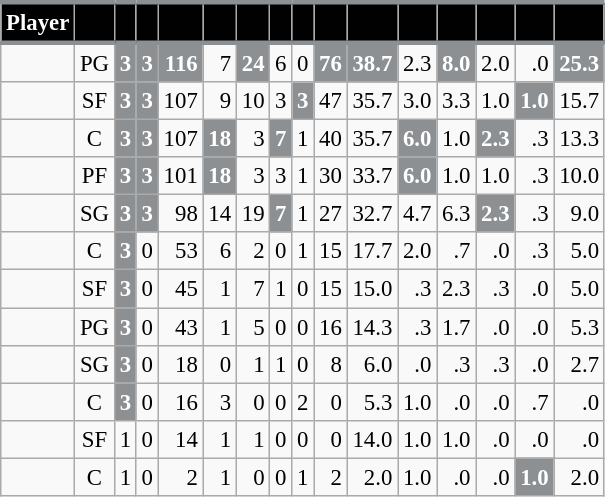<table class="wikitable sortable" style="font-size: 95%; text-align:right;">
<tr>
<th style="background:#010101; color:#FFFFFF; border-top:#8D9093 3px solid; border-bottom:#8D9093 3px solid;">Player</th>
<th style="background:#010101; color:#FFFFFF; border-top:#8D9093 3px solid; border-bottom:#8D9093 3px solid;"></th>
<th style="background:#010101; color:#FFFFFF; border-top:#8D9093 3px solid; border-bottom:#8D9093 3px solid;"></th>
<th style="background:#010101; color:#FFFFFF; border-top:#8D9093 3px solid; border-bottom:#8D9093 3px solid;"></th>
<th style="background:#010101; color:#FFFFFF; border-top:#8D9093 3px solid; border-bottom:#8D9093 3px solid;"></th>
<th style="background:#010101; color:#FFFFFF; border-top:#8D9093 3px solid; border-bottom:#8D9093 3px solid;"></th>
<th style="background:#010101; color:#FFFFFF; border-top:#8D9093 3px solid; border-bottom:#8D9093 3px solid;"></th>
<th style="background:#010101; color:#FFFFFF; border-top:#8D9093 3px solid; border-bottom:#8D9093 3px solid;"></th>
<th style="background:#010101; color:#FFFFFF; border-top:#8D9093 3px solid; border-bottom:#8D9093 3px solid;"></th>
<th style="background:#010101; color:#FFFFFF; border-top:#8D9093 3px solid; border-bottom:#8D9093 3px solid;"></th>
<th style="background:#010101; color:#FFFFFF; border-top:#8D9093 3px solid; border-bottom:#8D9093 3px solid;"></th>
<th style="background:#010101; color:#FFFFFF; border-top:#8D9093 3px solid; border-bottom:#8D9093 3px solid;"></th>
<th style="background:#010101; color:#FFFFFF; border-top:#8D9093 3px solid; border-bottom:#8D9093 3px solid;"></th>
<th style="background:#010101; color:#FFFFFF; border-top:#8D9093 3px solid; border-bottom:#8D9093 3px solid;"></th>
<th style="background:#010101; color:#FFFFFF; border-top:#8D9093 3px solid; border-bottom:#8D9093 3px solid;"></th>
<th style="background:#010101; color:#FFFFFF; border-top:#8D9093 3px solid; border-bottom:#8D9093 3px solid;"></th>
</tr>
<tr>
<td style="text-align:left;"></td>
<td style="text-align:center;">PG</td>
<td style="background:#8D9093; color:#FFFFFF;"><strong>3</strong></td>
<td style="background:#8D9093; color:#FFFFFF;"><strong>3</strong></td>
<td style="background:#8D9093; color:#FFFFFF;"><strong>116</strong></td>
<td>7</td>
<td style="background:#8D9093; color:#FFFFFF;"><strong>24</strong></td>
<td>6</td>
<td>0</td>
<td style="background:#8D9093; color:#FFFFFF;"><strong>76</strong></td>
<td style="background:#8D9093; color:#FFFFFF;"><strong>38.7</strong></td>
<td>2.3</td>
<td style="background:#8D9093; color:#FFFFFF;"><strong>8.0</strong></td>
<td>2.0</td>
<td>.0</td>
<td style="background:#8D9093; color:#FFFFFF;"><strong>25.3</strong></td>
</tr>
<tr>
<td style="text-align:left;"></td>
<td style="text-align:center;">SF</td>
<td style="background:#8D9093; color:#FFFFFF;"><strong>3</strong></td>
<td style="background:#8D9093; color:#FFFFFF;"><strong>3</strong></td>
<td>107</td>
<td>9</td>
<td>10</td>
<td>3</td>
<td style="background:#8D9093; color:#FFFFFF;"><strong>3</strong></td>
<td>47</td>
<td>35.7</td>
<td>3.0</td>
<td>3.3</td>
<td>1.0</td>
<td style="background:#8D9093; color:#FFFFFF;"><strong>1.0</strong></td>
<td>15.7</td>
</tr>
<tr>
<td style="text-align:left;"></td>
<td style="text-align:center;">C</td>
<td style="background:#8D9093; color:#FFFFFF;"><strong>3</strong></td>
<td style="background:#8D9093; color:#FFFFFF;"><strong>3</strong></td>
<td>107</td>
<td style="background:#8D9093; color:#FFFFFF;"><strong>18</strong></td>
<td>3</td>
<td style="background:#8D9093; color:#FFFFFF;"><strong>7</strong></td>
<td>1</td>
<td>40</td>
<td>35.7</td>
<td style="background:#8D9093; color:#FFFFFF;"><strong>6.0</strong></td>
<td>1.0</td>
<td style="background:#8D9093; color:#FFFFFF;"><strong>2.3</strong></td>
<td>.3</td>
<td>13.3</td>
</tr>
<tr>
<td style="text-align:left;"></td>
<td style="text-align:center;">PF</td>
<td style="background:#8D9093; color:#FFFFFF;"><strong>3</strong></td>
<td style="background:#8D9093; color:#FFFFFF;"><strong>3</strong></td>
<td>101</td>
<td style="background:#8D9093; color:#FFFFFF;"><strong>18</strong></td>
<td>3</td>
<td>3</td>
<td>1</td>
<td>30</td>
<td>33.7</td>
<td style="background:#8D9093; color:#FFFFFF;"><strong>6.0</strong></td>
<td>1.0</td>
<td>1.0</td>
<td>.3</td>
<td>10.0</td>
</tr>
<tr>
<td style="text-align:left;"></td>
<td style="text-align:center;">SG</td>
<td style="background:#8D9093; color:#FFFFFF;"><strong>3</strong></td>
<td style="background:#8D9093; color:#FFFFFF;"><strong>3</strong></td>
<td>98</td>
<td>14</td>
<td>19</td>
<td style="background:#8D9093; color:#FFFFFF;"><strong>7</strong></td>
<td>1</td>
<td>27</td>
<td>32.7</td>
<td>4.7</td>
<td>6.3</td>
<td style="background:#8D9093; color:#FFFFFF;"><strong>2.3</strong></td>
<td>.3</td>
<td>9.0</td>
</tr>
<tr>
<td style="text-align:left;"></td>
<td style="text-align:center;">C</td>
<td style="background:#8D9093; color:#FFFFFF;"><strong>3</strong></td>
<td>0</td>
<td>53</td>
<td>6</td>
<td>2</td>
<td>0</td>
<td>1</td>
<td>15</td>
<td>17.7</td>
<td>2.0</td>
<td>.7</td>
<td>.0</td>
<td>.3</td>
<td>5.0</td>
</tr>
<tr>
<td style="text-align:left;"></td>
<td style="text-align:center;">SF</td>
<td style="background:#8D9093; color:#FFFFFF;"><strong>3</strong></td>
<td>0</td>
<td>45</td>
<td>1</td>
<td>7</td>
<td>1</td>
<td>0</td>
<td>15</td>
<td>15.0</td>
<td>.3</td>
<td>2.3</td>
<td>.3</td>
<td>.0</td>
<td>5.0</td>
</tr>
<tr>
<td style="text-align:left;"></td>
<td style="text-align:center;">PG</td>
<td style="background:#8D9093; color:#FFFFFF;"><strong>3</strong></td>
<td>0</td>
<td>43</td>
<td>1</td>
<td>5</td>
<td>0</td>
<td>0</td>
<td>16</td>
<td>14.3</td>
<td>.3</td>
<td>1.7</td>
<td>.0</td>
<td>.0</td>
<td>5.3</td>
</tr>
<tr>
<td style="text-align:left;"></td>
<td style="text-align:center;">SG</td>
<td style="background:#8D9093; color:#FFFFFF;"><strong>3</strong></td>
<td>0</td>
<td>18</td>
<td>0</td>
<td>1</td>
<td>1</td>
<td>0</td>
<td>8</td>
<td>6.0</td>
<td>.0</td>
<td>.3</td>
<td>.3</td>
<td>.0</td>
<td>2.7</td>
</tr>
<tr>
<td style="text-align:left;"></td>
<td style="text-align:center;">C</td>
<td style="background:#8D9093; color:#FFFFFF;"><strong>3</strong></td>
<td>0</td>
<td>16</td>
<td>3</td>
<td>0</td>
<td>0</td>
<td>2</td>
<td>0</td>
<td>5.3</td>
<td>1.0</td>
<td>.0</td>
<td>.0</td>
<td>.7</td>
<td>.0</td>
</tr>
<tr>
<td style="text-align:left;"></td>
<td style="text-align:center;">SF</td>
<td>1</td>
<td>0</td>
<td>14</td>
<td>1</td>
<td>1</td>
<td>0</td>
<td>0</td>
<td>0</td>
<td>14.0</td>
<td>1.0</td>
<td>1.0</td>
<td>.0</td>
<td>.0</td>
<td>.0</td>
</tr>
<tr>
<td style="text-align:left;"></td>
<td style="text-align:center;">C</td>
<td>1</td>
<td>0</td>
<td>2</td>
<td>1</td>
<td>0</td>
<td>0</td>
<td>1</td>
<td>2</td>
<td>2.0</td>
<td>1.0</td>
<td>.0</td>
<td>.0</td>
<td style="background:#8D9093; color:#FFFFFF;"><strong>1.0</strong></td>
<td>2.0</td>
</tr>
</table>
